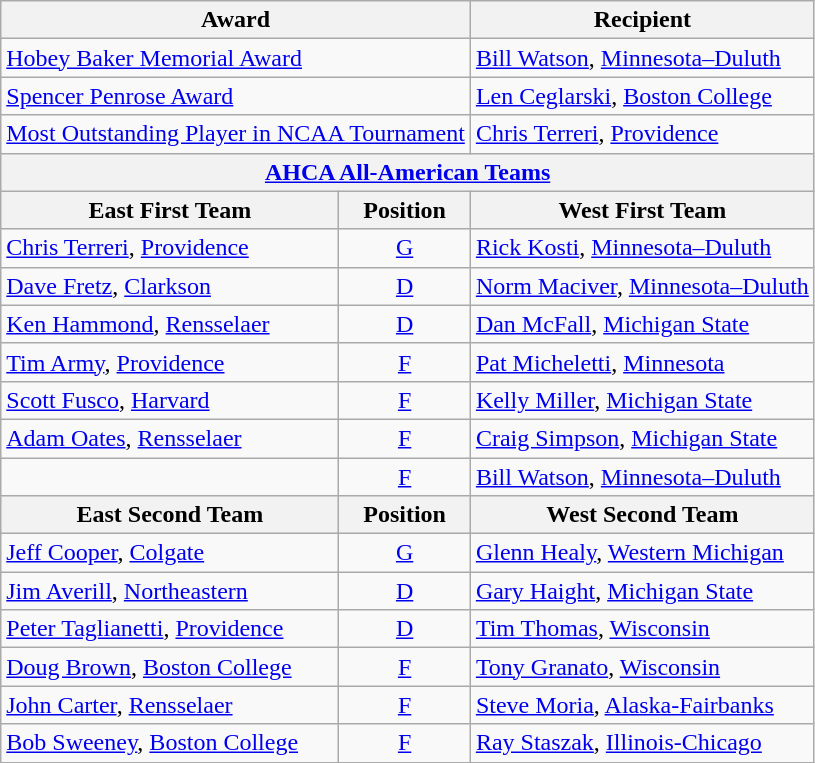<table class="wikitable">
<tr>
<th colspan=2>Award</th>
<th>Recipient</th>
</tr>
<tr>
<td colspan=2><a href='#'>Hobey Baker Memorial Award</a></td>
<td><a href='#'>Bill Watson</a>, <a href='#'>Minnesota–Duluth</a></td>
</tr>
<tr>
<td colspan=2><a href='#'>Spencer Penrose Award</a></td>
<td><a href='#'>Len Ceglarski</a>, <a href='#'>Boston College</a></td>
</tr>
<tr>
<td colspan=2><a href='#'>Most Outstanding Player in NCAA Tournament</a></td>
<td><a href='#'>Chris Terreri</a>, <a href='#'>Providence</a></td>
</tr>
<tr>
<th colspan=3><a href='#'>AHCA All-American Teams</a></th>
</tr>
<tr>
<th>East First Team</th>
<th>  Position  </th>
<th>West First Team</th>
</tr>
<tr>
<td><a href='#'>Chris Terreri</a>, <a href='#'>Providence</a></td>
<td align=center><a href='#'>G</a></td>
<td><a href='#'>Rick Kosti</a>, <a href='#'>Minnesota–Duluth</a></td>
</tr>
<tr>
<td><a href='#'>Dave Fretz</a>, <a href='#'>Clarkson</a></td>
<td align=center><a href='#'>D</a></td>
<td><a href='#'>Norm Maciver</a>, <a href='#'>Minnesota–Duluth</a></td>
</tr>
<tr>
<td><a href='#'>Ken Hammond</a>, <a href='#'>Rensselaer</a></td>
<td align=center><a href='#'>D</a></td>
<td><a href='#'>Dan McFall</a>, <a href='#'>Michigan State</a></td>
</tr>
<tr>
<td><a href='#'>Tim Army</a>, <a href='#'>Providence</a></td>
<td align=center><a href='#'>F</a></td>
<td><a href='#'>Pat Micheletti</a>, <a href='#'>Minnesota</a></td>
</tr>
<tr>
<td><a href='#'>Scott Fusco</a>, <a href='#'>Harvard</a></td>
<td align=center><a href='#'>F</a></td>
<td><a href='#'>Kelly Miller</a>, <a href='#'>Michigan State</a></td>
</tr>
<tr>
<td><a href='#'>Adam Oates</a>, <a href='#'>Rensselaer</a></td>
<td align=center><a href='#'>F</a></td>
<td><a href='#'>Craig Simpson</a>, <a href='#'>Michigan State</a></td>
</tr>
<tr>
<td></td>
<td align=center><a href='#'>F</a></td>
<td><a href='#'>Bill Watson</a>, <a href='#'>Minnesota–Duluth</a></td>
</tr>
<tr>
<th>East Second Team</th>
<th>  Position  </th>
<th>West Second Team</th>
</tr>
<tr>
<td><a href='#'>Jeff Cooper</a>, <a href='#'>Colgate</a></td>
<td align=center><a href='#'>G</a></td>
<td><a href='#'>Glenn Healy</a>, <a href='#'>Western Michigan</a></td>
</tr>
<tr>
<td><a href='#'>Jim Averill</a>, <a href='#'>Northeastern</a></td>
<td align=center><a href='#'>D</a></td>
<td><a href='#'>Gary Haight</a>, <a href='#'>Michigan State</a></td>
</tr>
<tr>
<td><a href='#'>Peter Taglianetti</a>, <a href='#'>Providence</a></td>
<td align=center><a href='#'>D</a></td>
<td><a href='#'>Tim Thomas</a>, <a href='#'>Wisconsin</a></td>
</tr>
<tr>
<td><a href='#'>Doug Brown</a>, <a href='#'>Boston College</a></td>
<td align=center><a href='#'>F</a></td>
<td><a href='#'>Tony Granato</a>, <a href='#'>Wisconsin</a></td>
</tr>
<tr>
<td><a href='#'>John Carter</a>, <a href='#'>Rensselaer</a></td>
<td align=center><a href='#'>F</a></td>
<td><a href='#'>Steve Moria</a>, <a href='#'>Alaska-Fairbanks</a></td>
</tr>
<tr>
<td><a href='#'>Bob Sweeney</a>, <a href='#'>Boston College</a></td>
<td align=center><a href='#'>F</a></td>
<td><a href='#'>Ray Staszak</a>, <a href='#'>Illinois-Chicago</a></td>
</tr>
</table>
